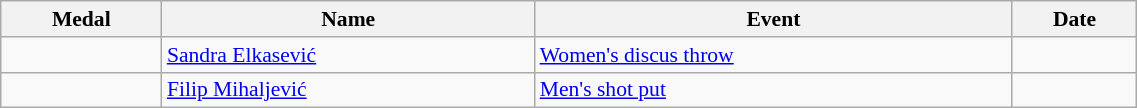<table class="wikitable" style="font-size:90%" width=60%>
<tr>
<th>Medal</th>
<th>Name</th>
<th>Event</th>
<th>Date</th>
</tr>
<tr>
<td></td>
<td><a href='#'>Sandra Elkasević</a></td>
<td><a href='#'>Women's discus throw</a></td>
<td></td>
</tr>
<tr>
<td></td>
<td><a href='#'>Filip Mihaljević</a></td>
<td><a href='#'>Men's shot put</a></td>
<td></td>
</tr>
</table>
